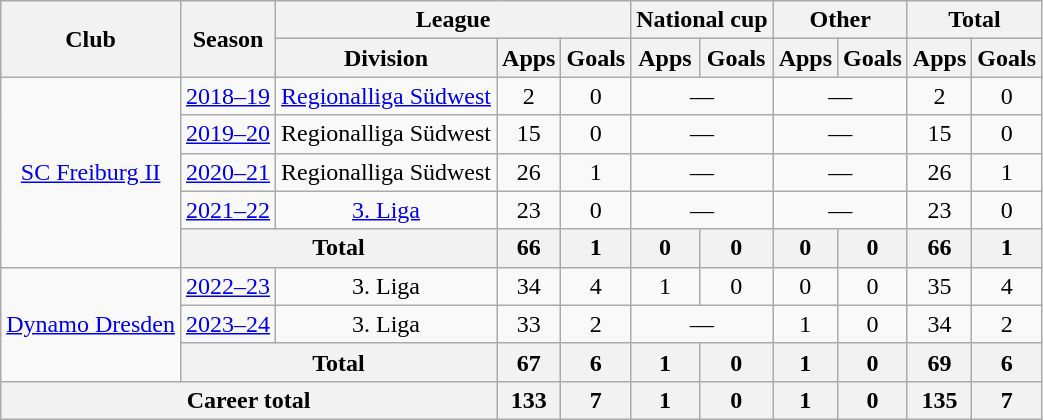<table class="wikitable" Style="text-align: center">
<tr>
<th rowspan="2">Club</th>
<th rowspan="2">Season</th>
<th colspan="3">League</th>
<th colspan="2">National cup</th>
<th colspan="2">Other</th>
<th colspan="2">Total</th>
</tr>
<tr>
<th>Division</th>
<th>Apps</th>
<th>Goals</th>
<th>Apps</th>
<th>Goals</th>
<th>Apps</th>
<th>Goals</th>
<th>Apps</th>
<th>Goals</th>
</tr>
<tr>
<td rowspan="5"><a href='#'>SC Freiburg II</a></td>
<td><a href='#'>2018–19</a></td>
<td><a href='#'>Regionalliga Südwest</a></td>
<td>2</td>
<td>0</td>
<td colspan="2">—</td>
<td colspan="2">—</td>
<td>2</td>
<td>0</td>
</tr>
<tr>
<td><a href='#'>2019–20</a></td>
<td>Regionalliga Südwest</td>
<td>15</td>
<td>0</td>
<td colspan="2">—</td>
<td colspan="2">—</td>
<td>15</td>
<td>0</td>
</tr>
<tr>
<td><a href='#'>2020–21</a></td>
<td>Regionalliga Südwest</td>
<td>26</td>
<td>1</td>
<td colspan="2">—</td>
<td colspan="2">—</td>
<td>26</td>
<td>1</td>
</tr>
<tr>
<td><a href='#'>2021–22</a></td>
<td><a href='#'>3. Liga</a></td>
<td>23</td>
<td>0</td>
<td colspan="2">—</td>
<td colspan="2">—</td>
<td>23</td>
<td>0</td>
</tr>
<tr>
<th colspan="2">Total</th>
<th>66</th>
<th>1</th>
<th>0</th>
<th>0</th>
<th>0</th>
<th>0</th>
<th>66</th>
<th>1</th>
</tr>
<tr>
<td rowspan="3"><a href='#'>Dynamo Dresden</a></td>
<td><a href='#'>2022–23</a></td>
<td>3. Liga</td>
<td>34</td>
<td>4</td>
<td>1</td>
<td>0</td>
<td>0</td>
<td>0</td>
<td>35</td>
<td>4</td>
</tr>
<tr>
<td><a href='#'>2023–24</a></td>
<td>3. Liga</td>
<td>33</td>
<td>2</td>
<td colspan="2">—</td>
<td>1</td>
<td>0</td>
<td>34</td>
<td>2</td>
</tr>
<tr>
<th colspan="2">Total</th>
<th>67</th>
<th>6</th>
<th>1</th>
<th>0</th>
<th>1</th>
<th>0</th>
<th>69</th>
<th>6</th>
</tr>
<tr>
<th colspan="3">Career total</th>
<th>133</th>
<th>7</th>
<th>1</th>
<th>0</th>
<th>1</th>
<th>0</th>
<th>135</th>
<th>7</th>
</tr>
</table>
